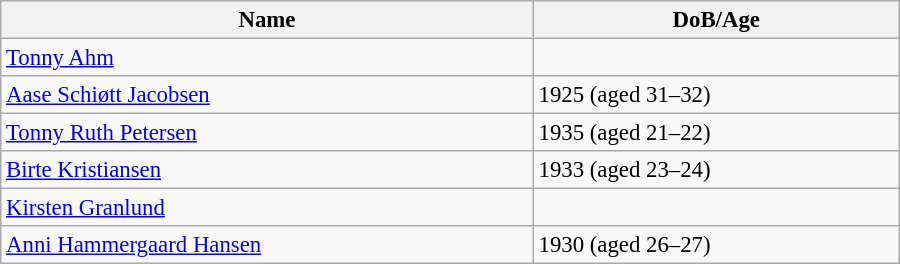<table class="wikitable" style="width:600px; font-size:95%;">
<tr>
<th align="left">Name</th>
<th align="left">DoB/Age</th>
</tr>
<tr>
<td align="left"><a href='#'>Tonny Ahm</a></td>
<td align="left"></td>
</tr>
<tr>
<td align="left"><a href='#'>Aase Schiøtt Jacobsen</a></td>
<td align="left">1925 (aged 31–32)</td>
</tr>
<tr>
<td align="left"><a href='#'>Tonny Ruth Petersen</a></td>
<td align="left">1935 (aged 21–22)</td>
</tr>
<tr>
<td align="left"><a href='#'>Birte Kristiansen</a></td>
<td align="left">1933 (aged 23–24)</td>
</tr>
<tr>
<td align="left"><a href='#'>Kirsten Granlund</a></td>
<td align="left"></td>
</tr>
<tr>
<td align="left"><a href='#'>Anni Hammergaard Hansen</a></td>
<td align="left">1930 (aged 26–27)</td>
</tr>
</table>
